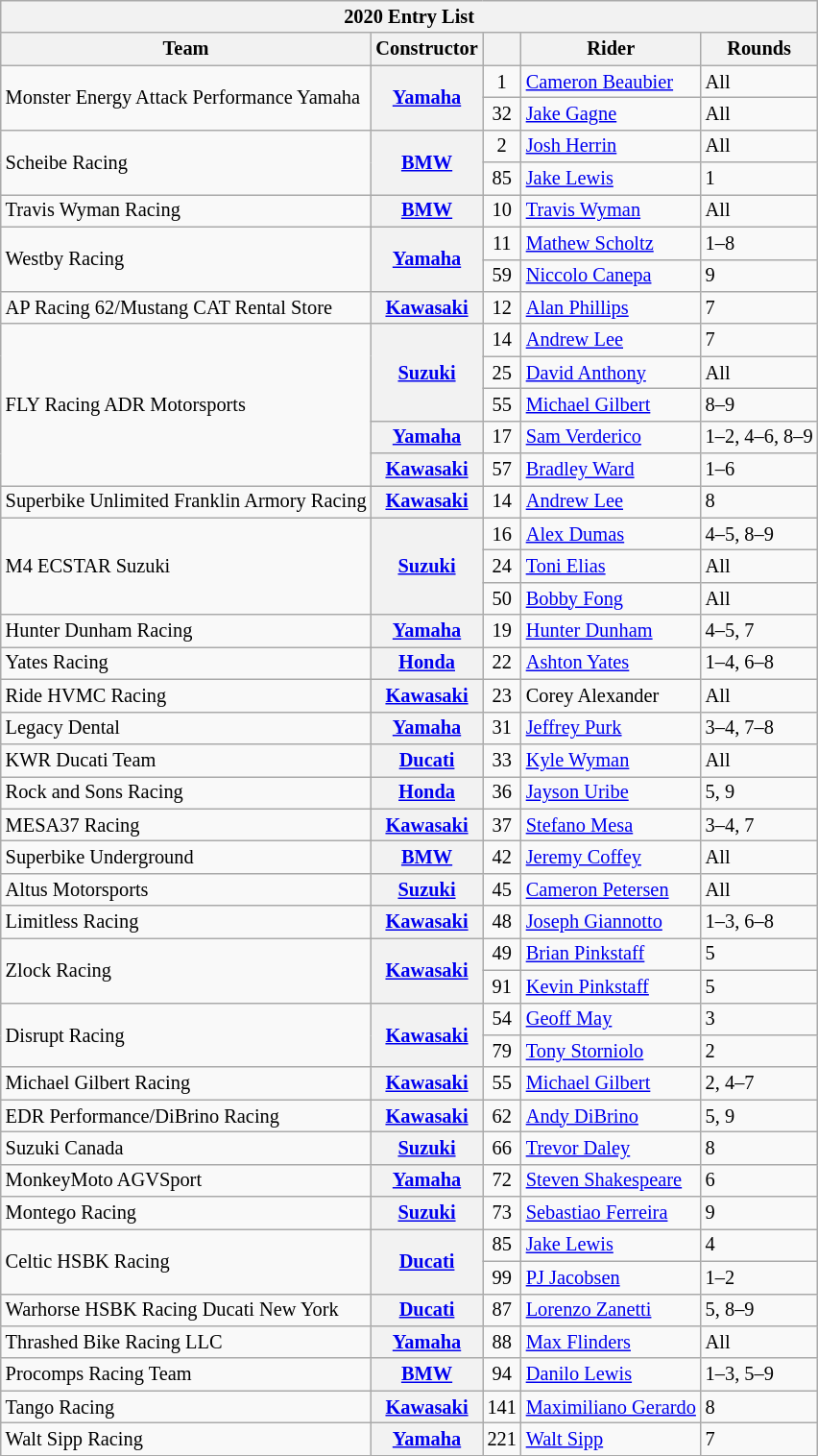<table class="wikitable" style="font-size: 85%;">
<tr>
<th colspan=5>2020 Entry List</th>
</tr>
<tr>
<th>Team</th>
<th>Constructor</th>
<th></th>
<th>Rider</th>
<th>Rounds</th>
</tr>
<tr>
<td rowspan=2>Monster Energy Attack Performance Yamaha</td>
<th rowspan=2><a href='#'>Yamaha</a></th>
<td align=center>1</td>
<td> <a href='#'>Cameron Beaubier</a></td>
<td>All</td>
</tr>
<tr>
<td align=center>32</td>
<td> <a href='#'>Jake Gagne</a></td>
<td>All</td>
</tr>
<tr>
<td rowspan=2>Scheibe Racing</td>
<th rowspan=2><a href='#'>BMW</a></th>
<td align=center>2</td>
<td> <a href='#'>Josh Herrin</a></td>
<td>All</td>
</tr>
<tr>
<td align=center>85</td>
<td> <a href='#'>Jake Lewis</a></td>
<td>1</td>
</tr>
<tr>
<td>Travis Wyman Racing</td>
<th><a href='#'>BMW</a></th>
<td align=center>10</td>
<td> <a href='#'>Travis Wyman</a></td>
<td>All</td>
</tr>
<tr>
<td rowspan=2>Westby Racing</td>
<th rowspan=2><a href='#'>Yamaha</a></th>
<td align=center>11</td>
<td> <a href='#'>Mathew Scholtz</a></td>
<td>1–8</td>
</tr>
<tr>
<td align=center>59</td>
<td> <a href='#'>Niccolo Canepa</a></td>
<td>9</td>
</tr>
<tr>
<td>AP Racing 62/Mustang CAT Rental Store</td>
<th><a href='#'>Kawasaki</a></th>
<td align=center>12</td>
<td> <a href='#'>Alan Phillips</a></td>
<td>7</td>
</tr>
<tr>
<td rowspan=5>FLY Racing ADR Motorsports</td>
<th rowspan=3><a href='#'>Suzuki</a></th>
<td align=center>14</td>
<td> <a href='#'>Andrew Lee</a></td>
<td>7</td>
</tr>
<tr>
<td align=center>25</td>
<td> <a href='#'>David Anthony</a></td>
<td>All</td>
</tr>
<tr>
<td align=center>55</td>
<td> <a href='#'>Michael Gilbert</a></td>
<td>8–9</td>
</tr>
<tr>
<th><a href='#'>Yamaha</a></th>
<td align=center>17</td>
<td> <a href='#'>Sam Verderico</a></td>
<td>1–2, 4–6, 8–9</td>
</tr>
<tr>
<th><a href='#'>Kawasaki</a></th>
<td align=center>57</td>
<td> <a href='#'>Bradley Ward</a></td>
<td>1–6</td>
</tr>
<tr>
<td>Superbike Unlimited Franklin Armory Racing</td>
<th><a href='#'>Kawasaki</a></th>
<td align=center>14</td>
<td> <a href='#'>Andrew Lee</a></td>
<td>8</td>
</tr>
<tr>
<td rowspan=3>M4 ECSTAR Suzuki</td>
<th rowspan=3><a href='#'>Suzuki</a></th>
<td align=center>16</td>
<td> <a href='#'>Alex Dumas</a></td>
<td>4–5, 8–9</td>
</tr>
<tr>
<td align=center>24</td>
<td> <a href='#'>Toni Elias</a></td>
<td>All</td>
</tr>
<tr>
<td align=center>50</td>
<td> <a href='#'>Bobby Fong</a></td>
<td>All</td>
</tr>
<tr>
<td>Hunter Dunham Racing</td>
<th><a href='#'>Yamaha</a></th>
<td align=center>19</td>
<td> <a href='#'>Hunter Dunham</a></td>
<td>4–5, 7</td>
</tr>
<tr>
<td>Yates Racing</td>
<th><a href='#'>Honda</a></th>
<td align=center>22</td>
<td> <a href='#'>Ashton Yates</a></td>
<td>1–4, 6–8</td>
</tr>
<tr>
<td>Ride HVMC Racing</td>
<th><a href='#'>Kawasaki</a></th>
<td align=center>23</td>
<td> Corey Alexander</td>
<td>All</td>
</tr>
<tr>
<td>Legacy Dental</td>
<th><a href='#'>Yamaha</a></th>
<td align=center>31</td>
<td> <a href='#'>Jeffrey Purk</a></td>
<td>3–4, 7–8</td>
</tr>
<tr>
<td>KWR Ducati Team</td>
<th><a href='#'>Ducati</a></th>
<td align=center>33</td>
<td> <a href='#'>Kyle Wyman</a></td>
<td>All</td>
</tr>
<tr>
<td>Rock and Sons Racing</td>
<th><a href='#'>Honda</a></th>
<td align=center>36</td>
<td> <a href='#'>Jayson Uribe</a></td>
<td>5, 9</td>
</tr>
<tr>
<td>MESA37 Racing</td>
<th><a href='#'>Kawasaki</a></th>
<td align=center>37</td>
<td> <a href='#'>Stefano Mesa</a></td>
<td>3–4, 7</td>
</tr>
<tr>
<td>Superbike Underground</td>
<th><a href='#'>BMW</a></th>
<td align=center>42</td>
<td> <a href='#'>Jeremy Coffey</a></td>
<td>All</td>
</tr>
<tr>
<td>Altus Motorsports</td>
<th><a href='#'>Suzuki</a></th>
<td align=center>45</td>
<td> <a href='#'>Cameron Petersen</a></td>
<td>All</td>
</tr>
<tr>
<td>Limitless Racing</td>
<th><a href='#'>Kawasaki</a></th>
<td align=center>48</td>
<td> <a href='#'>Joseph Giannotto</a></td>
<td>1–3, 6–8</td>
</tr>
<tr>
<td rowspan=2>Zlock Racing</td>
<th rowspan=2><a href='#'>Kawasaki</a></th>
<td align=center>49</td>
<td> <a href='#'>Brian Pinkstaff</a></td>
<td>5</td>
</tr>
<tr>
<td align=center>91</td>
<td> <a href='#'>Kevin Pinkstaff</a></td>
<td>5</td>
</tr>
<tr>
<td rowspan=2>Disrupt Racing</td>
<th rowspan=2><a href='#'>Kawasaki</a></th>
<td align=center>54</td>
<td> <a href='#'>Geoff May</a></td>
<td>3</td>
</tr>
<tr>
<td align=center>79</td>
<td> <a href='#'>Tony Storniolo</a></td>
<td>2</td>
</tr>
<tr>
<td>Michael Gilbert Racing</td>
<th><a href='#'>Kawasaki</a></th>
<td align=center>55</td>
<td> <a href='#'>Michael Gilbert</a></td>
<td>2, 4–7</td>
</tr>
<tr>
<td>EDR Performance/DiBrino Racing</td>
<th><a href='#'>Kawasaki</a></th>
<td align=center>62</td>
<td> <a href='#'>Andy DiBrino</a></td>
<td>5, 9</td>
</tr>
<tr>
<td>Suzuki Canada</td>
<th><a href='#'>Suzuki</a></th>
<td align=center>66</td>
<td> <a href='#'>Trevor Daley</a></td>
<td>8</td>
</tr>
<tr>
<td>MonkeyMoto AGVSport</td>
<th><a href='#'>Yamaha</a></th>
<td align=center>72</td>
<td> <a href='#'>Steven Shakespeare</a></td>
<td>6</td>
</tr>
<tr>
<td>Montego Racing</td>
<th><a href='#'>Suzuki</a></th>
<td align=center>73</td>
<td> <a href='#'>Sebastiao Ferreira</a></td>
<td>9</td>
</tr>
<tr>
<td rowspan=2>Celtic HSBK Racing</td>
<th rowspan=2><a href='#'>Ducati</a></th>
<td align=center>85</td>
<td> <a href='#'>Jake Lewis</a></td>
<td>4</td>
</tr>
<tr>
<td align=center>99</td>
<td> <a href='#'>PJ Jacobsen</a></td>
<td>1–2</td>
</tr>
<tr>
<td>Warhorse HSBK Racing Ducati New York</td>
<th><a href='#'>Ducati</a></th>
<td align=center>87</td>
<td> <a href='#'>Lorenzo Zanetti</a></td>
<td>5, 8–9</td>
</tr>
<tr>
<td>Thrashed Bike Racing LLC</td>
<th><a href='#'>Yamaha</a></th>
<td align=center>88</td>
<td> <a href='#'>Max Flinders</a></td>
<td>All</td>
</tr>
<tr>
<td>Procomps Racing Team</td>
<th><a href='#'>BMW</a></th>
<td align=center>94</td>
<td> <a href='#'>Danilo Lewis</a></td>
<td>1–3, 5–9</td>
</tr>
<tr>
<td>Tango Racing</td>
<th><a href='#'>Kawasaki</a></th>
<td align=center>141</td>
<td> <a href='#'>Maximiliano Gerardo</a></td>
<td>8</td>
</tr>
<tr>
<td>Walt Sipp Racing</td>
<th><a href='#'>Yamaha</a></th>
<td align=center>221</td>
<td> <a href='#'>Walt Sipp</a></td>
<td>7</td>
</tr>
<tr>
</tr>
</table>
